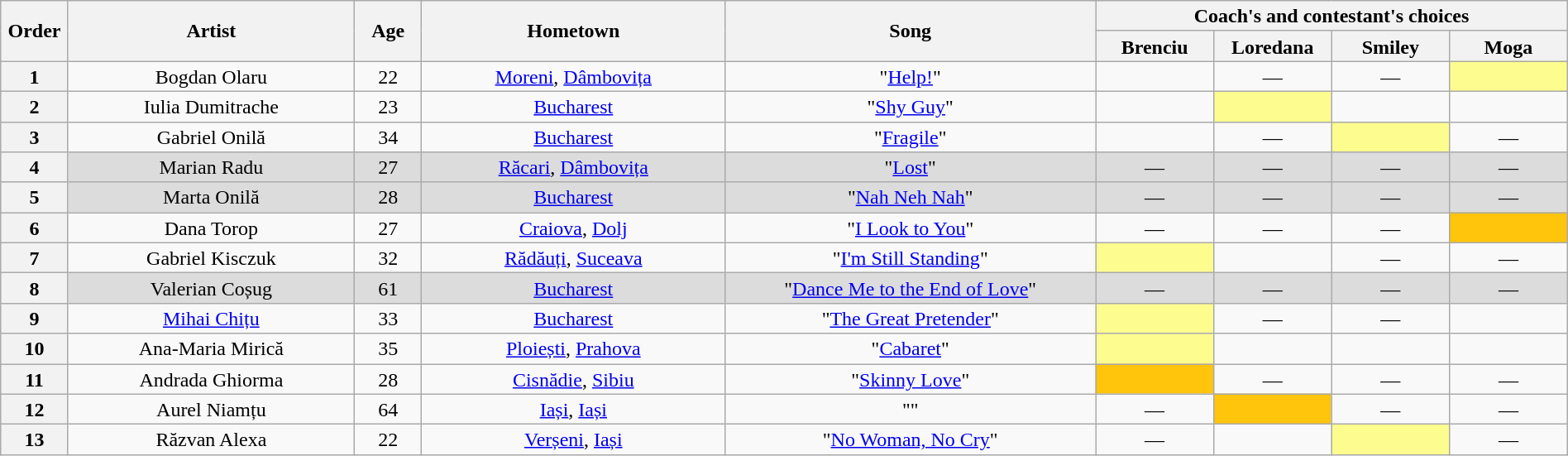<table class="wikitable" style="text-align:center; line-height:17px; width:100%;">
<tr>
<th scope="col" rowspan="2" style="width:04%;">Order</th>
<th scope="col" rowspan="2" style="width:17%;">Artist</th>
<th scope="col" rowspan="2" style="width:04%;">Age</th>
<th scope="col" rowspan="2" style="width:18%;">Hometown</th>
<th scope="col" rowspan="2" style="width:22%;">Song</th>
<th scope="col" colspan="4" style="width:24%;">Coach's and contestant's choices</th>
</tr>
<tr>
<th style="width:07%;">Brenciu</th>
<th style="width:07%;">Loredana</th>
<th style="width:07%;">Smiley</th>
<th style="width:07%;">Moga</th>
</tr>
<tr>
<th>1</th>
<td>Bogdan Olaru</td>
<td>22</td>
<td><a href='#'>Moreni</a>, <a href='#'>Dâmbovița</a></td>
<td>"<a href='#'>Help!</a>"</td>
<td><strong></strong></td>
<td>—</td>
<td>—</td>
<td style="background:#FDFC8F;"><strong></strong></td>
</tr>
<tr>
<th>2</th>
<td>Iulia Dumitrache</td>
<td>23</td>
<td><a href='#'>Bucharest</a></td>
<td>"<a href='#'>Shy Guy</a>"</td>
<td><strong></strong></td>
<td style="background:#FDFC8F;"><strong></strong></td>
<td><strong></strong></td>
<td><strong></strong></td>
</tr>
<tr>
<th>3</th>
<td>Gabriel Onilă</td>
<td>34</td>
<td><a href='#'>Bucharest</a></td>
<td>"<a href='#'>Fragile</a>"</td>
<td><strong></strong></td>
<td>—</td>
<td style="background:#FDFC8F;"><strong></strong></td>
<td>—</td>
</tr>
<tr style="background:#DCDCDC;">
<th>4</th>
<td>Marian Radu</td>
<td>27</td>
<td><a href='#'>Răcari</a>, <a href='#'>Dâmbovița</a></td>
<td>"<a href='#'>Lost</a>"</td>
<td>—</td>
<td>—</td>
<td>—</td>
<td>—</td>
</tr>
<tr style="background:#DCDCDC;">
<th>5</th>
<td>Marta Onilă</td>
<td>28</td>
<td><a href='#'>Bucharest</a></td>
<td>"<a href='#'>Nah Neh Nah</a>"</td>
<td>—</td>
<td>—</td>
<td>—</td>
<td>—</td>
</tr>
<tr>
<th>6</th>
<td>Dana Torop</td>
<td>27</td>
<td><a href='#'>Craiova</a>, <a href='#'>Dolj</a></td>
<td>"<a href='#'>I Look to You</a>"</td>
<td>—</td>
<td>—</td>
<td>—</td>
<td style="background:#FFC40C;"><strong></strong></td>
</tr>
<tr>
<th>7</th>
<td>Gabriel Kisczuk</td>
<td>32</td>
<td><a href='#'>Rădăuți</a>, <a href='#'>Suceava</a></td>
<td>"<a href='#'>I'm Still Standing</a>"</td>
<td style="background:#FDFC8F;"><strong></strong></td>
<td><strong></strong></td>
<td>—</td>
<td>—</td>
</tr>
<tr style="background:#DCDCDC;">
<th>8</th>
<td>Valerian Coșug</td>
<td>61</td>
<td><a href='#'>Bucharest</a></td>
<td>"<a href='#'>Dance Me to the End of Love</a>"</td>
<td>—</td>
<td>—</td>
<td>—</td>
<td>—</td>
</tr>
<tr>
<th>9</th>
<td><a href='#'>Mihai Chițu</a></td>
<td>33</td>
<td><a href='#'>Bucharest</a></td>
<td>"<a href='#'>The Great Pretender</a>"</td>
<td style="background:#FDFC8F;"><strong></strong></td>
<td>—</td>
<td>—</td>
<td><strong></strong></td>
</tr>
<tr>
<th>10</th>
<td>Ana-Maria Mirică</td>
<td>35</td>
<td><a href='#'>Ploiești</a>, <a href='#'>Prahova</a></td>
<td>"<a href='#'>Cabaret</a>"</td>
<td style="background:#FDFC8F;"><strong></strong></td>
<td><strong></strong></td>
<td><strong></strong></td>
<td><strong></strong></td>
</tr>
<tr>
<th>11</th>
<td>Andrada Ghiorma</td>
<td>28</td>
<td><a href='#'>Cisnădie</a>, <a href='#'>Sibiu</a></td>
<td>"<a href='#'>Skinny Love</a>"</td>
<td style="background:#FFC40C;"><strong></strong></td>
<td>—</td>
<td>—</td>
<td>—</td>
</tr>
<tr>
<th>12</th>
<td>Aurel Niamțu</td>
<td>64</td>
<td><a href='#'>Iași</a>, <a href='#'>Iași</a></td>
<td>"<a href='#'></a>"</td>
<td>—</td>
<td style="background:#FFC40C;"><strong></strong></td>
<td>—</td>
<td>—</td>
</tr>
<tr>
<th>13</th>
<td>Răzvan Alexa</td>
<td>22</td>
<td><a href='#'>Verșeni</a>, <a href='#'>Iași</a></td>
<td>"<a href='#'>No Woman, No Cry</a>"</td>
<td>—</td>
<td><strong></strong></td>
<td style="background:#FDFC8F;"><strong></strong></td>
<td>—</td>
</tr>
</table>
